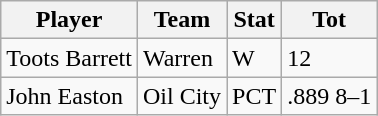<table class="wikitable">
<tr>
<th>Player</th>
<th>Team</th>
<th>Stat</th>
<th>Tot</th>
</tr>
<tr>
<td>Toots Barrett</td>
<td>Warren</td>
<td>W</td>
<td>12</td>
</tr>
<tr>
<td>John Easton</td>
<td>Oil City</td>
<td>PCT</td>
<td>.889 8–1</td>
</tr>
</table>
